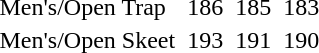<table>
<tr>
<td>Men's/Open Trap</td>
<td></td>
<td>186</td>
<td></td>
<td>185</td>
<td></td>
<td>183</td>
</tr>
<tr>
<td>Men's/Open Skeet</td>
<td></td>
<td>193</td>
<td></td>
<td>191</td>
<td></td>
<td>190</td>
</tr>
</table>
